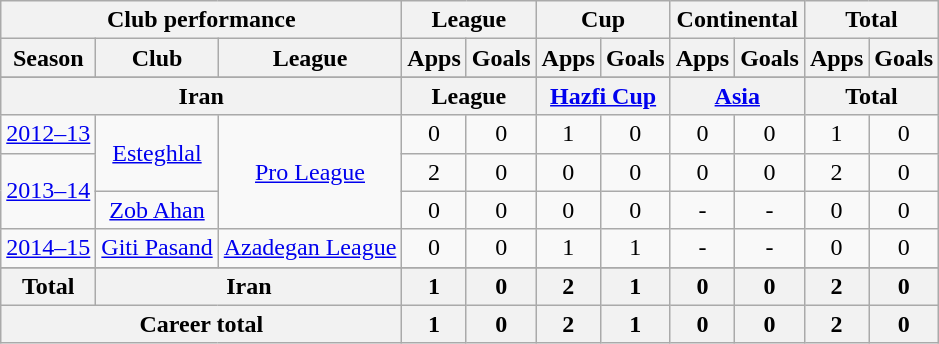<table class="wikitable" style="text-align:center">
<tr>
<th colspan=3>Club performance</th>
<th colspan=2>League</th>
<th colspan=2>Cup</th>
<th colspan=2>Continental</th>
<th colspan=2>Total</th>
</tr>
<tr>
<th>Season</th>
<th>Club</th>
<th>League</th>
<th>Apps</th>
<th>Goals</th>
<th>Apps</th>
<th>Goals</th>
<th>Apps</th>
<th>Goals</th>
<th>Apps</th>
<th>Goals</th>
</tr>
<tr>
</tr>
<tr>
<th colspan=3>Iran</th>
<th colspan=2>League</th>
<th colspan=2><a href='#'>Hazfi Cup</a></th>
<th colspan=2><a href='#'>Asia</a></th>
<th colspan=2>Total</th>
</tr>
<tr>
<td><a href='#'>2012–13</a></td>
<td rowspan="2"><a href='#'>Esteghlal</a></td>
<td rowspan="3"><a href='#'>Pro League</a></td>
<td>0</td>
<td>0</td>
<td>1</td>
<td>0</td>
<td>0</td>
<td>0</td>
<td>1</td>
<td>0</td>
</tr>
<tr>
<td rowspan="2"><a href='#'>2013–14</a></td>
<td>2</td>
<td>0</td>
<td>0</td>
<td>0</td>
<td>0</td>
<td>0</td>
<td>2</td>
<td>0</td>
</tr>
<tr>
<td rowspan="1"><a href='#'>Zob Ahan</a></td>
<td>0</td>
<td>0</td>
<td>0</td>
<td>0</td>
<td>-</td>
<td>-</td>
<td>0</td>
<td>0</td>
</tr>
<tr>
<td><a href='#'>2014–15</a></td>
<td rowspan="1"><a href='#'>Giti Pasand</a></td>
<td rowspan="1"><a href='#'>Azadegan League</a></td>
<td>0</td>
<td>0</td>
<td>1</td>
<td>1</td>
<td>-</td>
<td>-</td>
<td>0</td>
<td>0</td>
</tr>
<tr>
</tr>
<tr>
<th rowspan=1>Total</th>
<th colspan=2>Iran</th>
<th>1</th>
<th>0</th>
<th>2</th>
<th>1</th>
<th>0</th>
<th>0</th>
<th>2</th>
<th>0</th>
</tr>
<tr>
<th colspan=3>Career total</th>
<th>1</th>
<th>0</th>
<th>2</th>
<th>1</th>
<th>0</th>
<th>0</th>
<th>2</th>
<th>0</th>
</tr>
</table>
